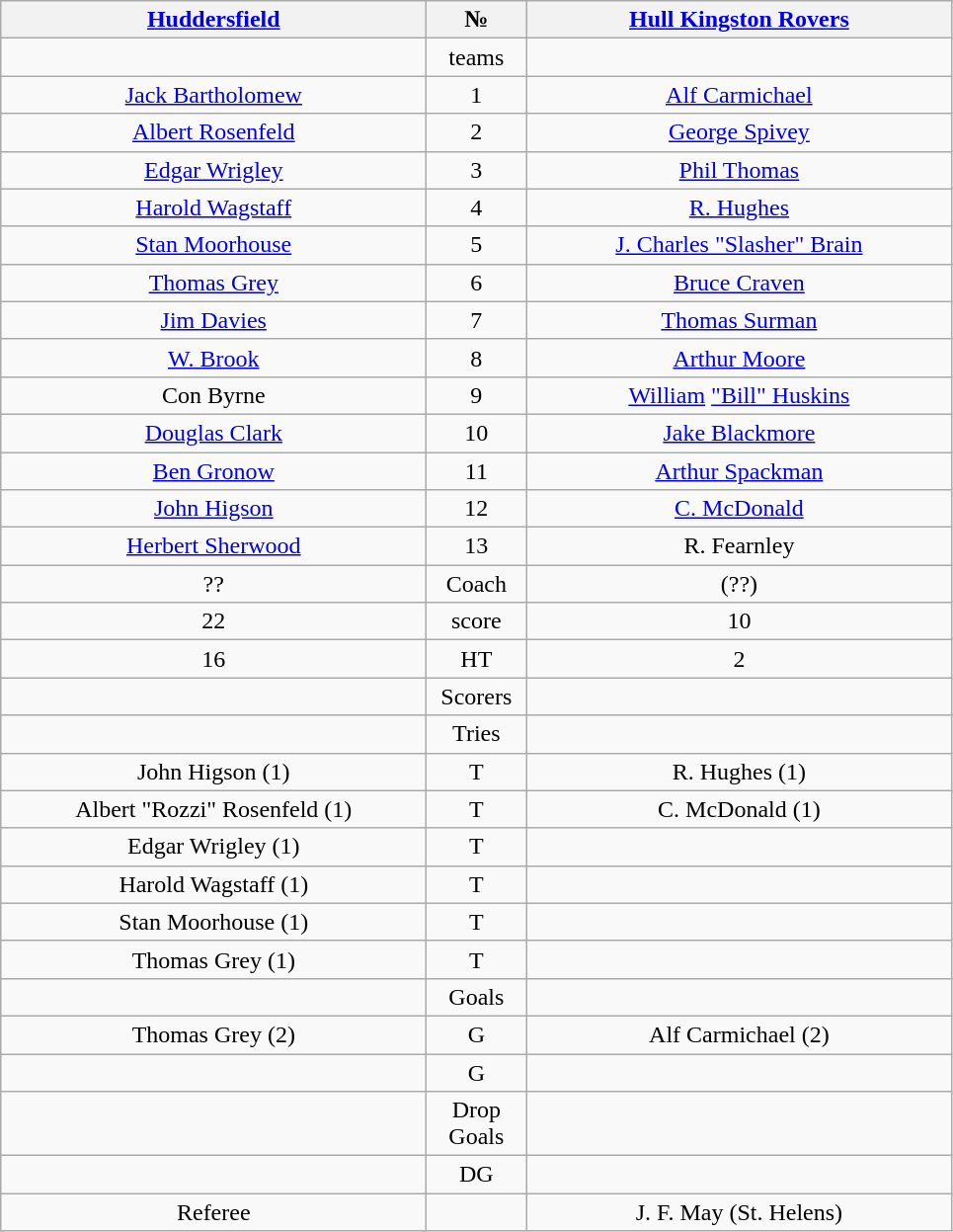<table class="wikitable" style="text-align:center;">
<tr>
<th width=280 abbr=winner><a href='#'>Huddersfield</a></th>
<th width=60 abbr="Number">№</th>
<th width=280 abbr=runner-up><a href='#'>Hull Kingston Rovers</a></th>
</tr>
<tr>
<td></td>
<td>teams</td>
<td></td>
</tr>
<tr>
<td><a href='#'>Jack Bartholomew</a></td>
<td>1</td>
<td><a href='#'>Alf Carmichael</a></td>
</tr>
<tr>
<td><a href='#'>Albert Rosenfeld</a></td>
<td>2</td>
<td><a href='#'>George Spivey</a></td>
</tr>
<tr>
<td><a href='#'>Edgar Wrigley</a></td>
<td>3</td>
<td><a href='#'>Phil Thomas</a></td>
</tr>
<tr>
<td><a href='#'>Harold Wagstaff</a></td>
<td>4</td>
<td><a href='#'>R. Hughes</a></td>
</tr>
<tr>
<td><a href='#'>Stan Moorhouse</a></td>
<td>5</td>
<td><a href='#'>J. Charles "Slasher" Brain</a></td>
</tr>
<tr>
<td><a href='#'>Thomas Grey</a></td>
<td>6</td>
<td><a href='#'>Bruce Craven</a></td>
</tr>
<tr>
<td><a href='#'>Jim Davies</a></td>
<td>7</td>
<td><a href='#'>Thomas Surman</a></td>
</tr>
<tr>
<td><a href='#'>W. Brook</a></td>
<td>8</td>
<td><a href='#'>Arthur Moore</a></td>
</tr>
<tr>
<td>Con Byrne</td>
<td>9</td>
<td><a href='#'>William</a> <a href='#'>"Bill" Huskins</a></td>
</tr>
<tr>
<td><a href='#'>Douglas Clark</a></td>
<td>10</td>
<td><a href='#'>Jake Blackmore</a></td>
</tr>
<tr>
<td><a href='#'>Ben Gronow</a></td>
<td>11</td>
<td><a href='#'>Arthur Spackman</a></td>
</tr>
<tr>
<td><a href='#'>John Higson</a></td>
<td>12</td>
<td><a href='#'>C. McDonald</a></td>
</tr>
<tr>
<td><a href='#'>Herbert Sherwood</a></td>
<td>13</td>
<td>R. Fearnley</td>
</tr>
<tr>
<td>??</td>
<td>Coach</td>
<td>(??)</td>
</tr>
<tr>
<td>22</td>
<td>score</td>
<td>10</td>
</tr>
<tr>
<td>16</td>
<td>HT</td>
<td>2</td>
</tr>
<tr>
<td></td>
<td>Scorers</td>
<td></td>
</tr>
<tr>
<td></td>
<td>Tries</td>
<td></td>
</tr>
<tr>
<td>John Higson (1)</td>
<td>T</td>
<td>R. Hughes (1)</td>
</tr>
<tr>
<td>Albert "Rozzi" Rosenfeld (1)</td>
<td>T</td>
<td>C. McDonald (1)</td>
</tr>
<tr>
<td>Edgar Wrigley (1)</td>
<td>T</td>
<td></td>
</tr>
<tr>
<td>Harold Wagstaff (1)</td>
<td>T</td>
<td></td>
</tr>
<tr>
<td>Stan Moorhouse (1)</td>
<td>T</td>
<td></td>
</tr>
<tr>
<td>Thomas Grey (1)</td>
<td>T</td>
<td></td>
</tr>
<tr>
<td></td>
<td>Goals</td>
<td></td>
</tr>
<tr>
<td>Thomas Grey (2)</td>
<td>G</td>
<td>Alf Carmichael (2)</td>
</tr>
<tr>
<td></td>
<td>G</td>
<td></td>
</tr>
<tr>
<td></td>
<td>Drop Goals</td>
<td></td>
</tr>
<tr>
<td></td>
<td>DG</td>
<td></td>
</tr>
<tr>
<td>Referee</td>
<td></td>
<td>J. F. May (St. Helens)</td>
</tr>
</table>
